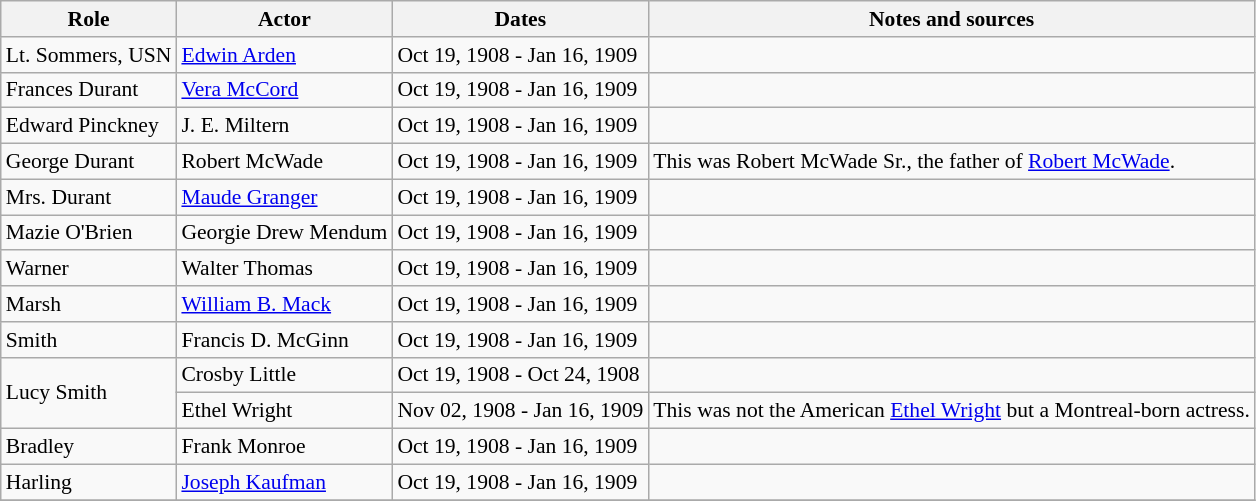<table class="wikitable sortable plainrowheaders" style="font-size: 90%">
<tr>
<th scope="col">Role</th>
<th scope="col">Actor</th>
<th scope="col">Dates</th>
<th scope="col">Notes and sources</th>
</tr>
<tr>
<td>Lt. Sommers, USN</td>
<td><a href='#'>Edwin Arden</a></td>
<td>Oct 19, 1908 - Jan 16, 1909</td>
<td></td>
</tr>
<tr>
<td>Frances Durant</td>
<td><a href='#'>Vera McCord</a></td>
<td>Oct 19, 1908 - Jan 16, 1909</td>
<td></td>
</tr>
<tr>
<td>Edward Pinckney</td>
<td>J. E. Miltern</td>
<td>Oct 19, 1908 - Jan 16, 1909</td>
<td></td>
</tr>
<tr>
<td>George Durant</td>
<td>Robert McWade</td>
<td>Oct 19, 1908 - Jan 16, 1909</td>
<td>This was Robert McWade Sr., the father of <a href='#'>Robert McWade</a>.</td>
</tr>
<tr>
<td>Mrs. Durant</td>
<td><a href='#'>Maude Granger</a></td>
<td>Oct 19, 1908 - Jan 16, 1909</td>
<td></td>
</tr>
<tr>
<td>Mazie O'Brien</td>
<td>Georgie Drew Mendum</td>
<td>Oct 19, 1908 - Jan 16, 1909</td>
<td></td>
</tr>
<tr>
<td>Warner</td>
<td>Walter Thomas</td>
<td>Oct 19, 1908 - Jan 16, 1909</td>
<td></td>
</tr>
<tr>
<td>Marsh</td>
<td><a href='#'>William B. Mack</a></td>
<td>Oct 19, 1908 - Jan 16, 1909</td>
<td></td>
</tr>
<tr>
<td>Smith</td>
<td>Francis D. McGinn</td>
<td>Oct 19, 1908 - Jan 16, 1909</td>
<td></td>
</tr>
<tr>
<td rowspan=2>Lucy Smith</td>
<td>Crosby Little</td>
<td>Oct 19, 1908 - Oct 24, 1908</td>
<td></td>
</tr>
<tr>
<td>Ethel Wright</td>
<td>Nov 02, 1908 - Jan 16, 1909</td>
<td>This was not the American <a href='#'>Ethel Wright</a> but a Montreal-born actress.</td>
</tr>
<tr>
<td>Bradley</td>
<td>Frank Monroe</td>
<td>Oct 19, 1908 - Jan 16, 1909</td>
<td></td>
</tr>
<tr>
<td>Harling</td>
<td><a href='#'>Joseph Kaufman</a></td>
<td>Oct 19, 1908 - Jan 16, 1909</td>
<td></td>
</tr>
<tr>
</tr>
</table>
